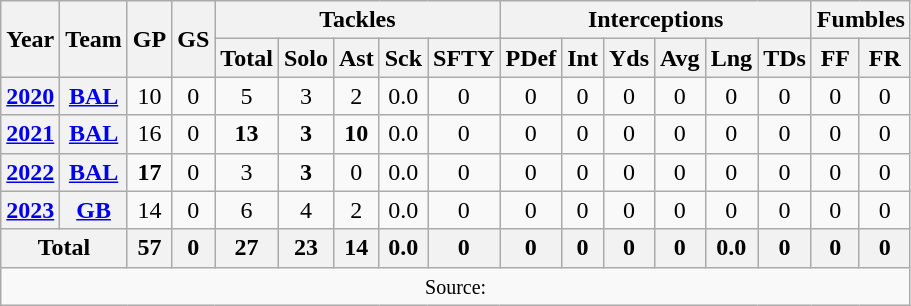<table class="wikitable" style="text-align: center;">
<tr>
<th rowspan=2>Year</th>
<th rowspan=2>Team</th>
<th rowspan=2>GP</th>
<th rowspan=2>GS</th>
<th colspan=5>Tackles</th>
<th colspan=6>Interceptions</th>
<th colspan=2>Fumbles</th>
</tr>
<tr>
<th>Total</th>
<th>Solo</th>
<th>Ast</th>
<th>Sck</th>
<th>SFTY</th>
<th>PDef</th>
<th>Int</th>
<th>Yds</th>
<th>Avg</th>
<th>Lng</th>
<th>TDs</th>
<th>FF</th>
<th>FR</th>
</tr>
<tr>
<th><a href='#'>2020</a></th>
<th><a href='#'>BAL</a></th>
<td>10</td>
<td>0</td>
<td>5</td>
<td>3</td>
<td>2</td>
<td>0.0</td>
<td>0</td>
<td>0</td>
<td>0</td>
<td>0</td>
<td>0</td>
<td>0</td>
<td>0</td>
<td>0</td>
<td>0</td>
</tr>
<tr>
<th><a href='#'>2021</a></th>
<th><a href='#'>BAL</a></th>
<td>16</td>
<td>0</td>
<td><strong>13</strong></td>
<td><strong>3</strong></td>
<td><strong>10</strong></td>
<td>0.0</td>
<td>0</td>
<td>0</td>
<td>0</td>
<td>0</td>
<td>0</td>
<td>0</td>
<td>0</td>
<td>0</td>
<td>0</td>
</tr>
<tr>
<th><a href='#'>2022</a></th>
<th><a href='#'>BAL</a></th>
<td><strong>17</strong></td>
<td>0</td>
<td>3</td>
<td><strong>3</strong></td>
<td>0</td>
<td>0.0</td>
<td>0</td>
<td>0</td>
<td>0</td>
<td>0</td>
<td>0</td>
<td>0</td>
<td>0</td>
<td>0</td>
<td>0</td>
</tr>
<tr>
<th><a href='#'>2023</a></th>
<th><a href='#'>GB</a></th>
<td>14</td>
<td>0</td>
<td>6</td>
<td>4</td>
<td>2</td>
<td>0.0</td>
<td>0</td>
<td>0</td>
<td>0</td>
<td>0</td>
<td>0</td>
<td>0</td>
<td>0</td>
<td>0</td>
<td>0</td>
</tr>
<tr>
<th colspan="2">Total</th>
<th>57</th>
<th>0</th>
<th>27</th>
<th>23</th>
<th>14</th>
<th>0.0</th>
<th>0</th>
<th>0</th>
<th>0</th>
<th>0</th>
<th>0</th>
<th>0.0</th>
<th>0</th>
<th>0</th>
<th>0</th>
</tr>
<tr>
<td colspan="17"><small>Source: </small></td>
</tr>
</table>
